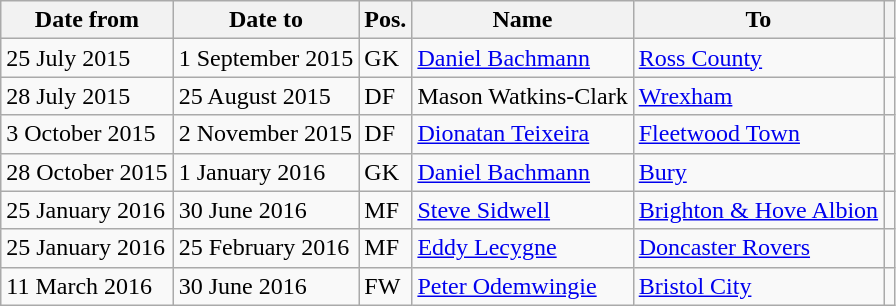<table class="wikitable">
<tr>
<th>Date from</th>
<th>Date to</th>
<th>Pos.</th>
<th>Name</th>
<th>To</th>
<th></th>
</tr>
<tr>
<td>25 July 2015</td>
<td>1 September 2015</td>
<td>GK</td>
<td> <a href='#'>Daniel Bachmann</a></td>
<td> <a href='#'>Ross County</a></td>
<td></td>
</tr>
<tr>
<td>28 July 2015</td>
<td>25 August 2015</td>
<td>DF</td>
<td> Mason Watkins-Clark</td>
<td> <a href='#'>Wrexham</a></td>
<td></td>
</tr>
<tr>
<td>3 October 2015</td>
<td>2 November 2015</td>
<td>DF</td>
<td> <a href='#'>Dionatan Teixeira</a></td>
<td> <a href='#'>Fleetwood Town</a></td>
<td></td>
</tr>
<tr>
<td>28 October 2015</td>
<td>1 January 2016</td>
<td>GK</td>
<td> <a href='#'>Daniel Bachmann</a></td>
<td> <a href='#'>Bury</a></td>
<td></td>
</tr>
<tr>
<td>25 January 2016</td>
<td>30 June 2016</td>
<td>MF</td>
<td> <a href='#'>Steve Sidwell</a></td>
<td> <a href='#'>Brighton & Hove Albion</a></td>
<td></td>
</tr>
<tr>
<td>25 January 2016</td>
<td>25 February 2016</td>
<td>MF</td>
<td> <a href='#'>Eddy Lecygne</a></td>
<td> <a href='#'>Doncaster Rovers</a></td>
<td></td>
</tr>
<tr>
<td>11 March 2016</td>
<td>30 June 2016</td>
<td>FW</td>
<td> <a href='#'>Peter Odemwingie</a></td>
<td> <a href='#'>Bristol City</a></td>
<td></td>
</tr>
</table>
